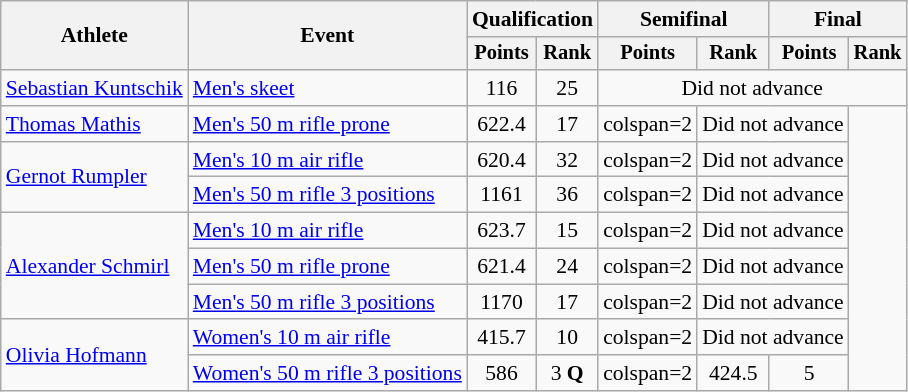<table class="wikitable" style="font-size:90%">
<tr>
<th rowspan="2">Athlete</th>
<th rowspan="2">Event</th>
<th colspan=2>Qualification</th>
<th colspan=2>Semifinal</th>
<th colspan=2>Final</th>
</tr>
<tr style="font-size:95%">
<th>Points</th>
<th>Rank</th>
<th>Points</th>
<th>Rank</th>
<th>Points</th>
<th>Rank</th>
</tr>
<tr align=center>
<td align=left><a href='#'>Sebastian Kuntschik</a></td>
<td align=left><a href='#'>Men's skeet</a></td>
<td>116</td>
<td>25</td>
<td colspan=4>Did not advance</td>
</tr>
<tr align=center>
<td align=left><a href='#'>Thomas Mathis</a></td>
<td align=left><a href='#'>Men's 50 m rifle prone</a></td>
<td>622.4</td>
<td>17</td>
<td>colspan=2 </td>
<td colspan=2>Did not advance</td>
</tr>
<tr align=center>
<td align=left rowspan=2><a href='#'>Gernot Rumpler</a></td>
<td align=left><a href='#'>Men's 10 m air rifle</a></td>
<td>620.4</td>
<td>32</td>
<td>colspan=2 </td>
<td colspan=2>Did not advance</td>
</tr>
<tr align=center>
<td align=left><a href='#'>Men's 50 m rifle 3 positions</a></td>
<td>1161</td>
<td>36</td>
<td>colspan=2 </td>
<td colspan=2>Did not advance</td>
</tr>
<tr align=center>
<td align=left rowspan=3><a href='#'>Alexander Schmirl</a></td>
<td align=left><a href='#'>Men's 10 m air rifle</a></td>
<td>623.7</td>
<td>15</td>
<td>colspan=2 </td>
<td colspan=2>Did not advance</td>
</tr>
<tr align=center>
<td align=left><a href='#'>Men's 50 m rifle prone</a></td>
<td>621.4</td>
<td>24</td>
<td>colspan=2 </td>
<td colspan=2>Did not advance</td>
</tr>
<tr align=center>
<td align=left><a href='#'>Men's 50 m rifle 3 positions</a></td>
<td>1170</td>
<td>17</td>
<td>colspan=2 </td>
<td colspan=2>Did not advance</td>
</tr>
<tr align=center>
<td align=left rowspan=2><a href='#'>Olivia Hofmann</a></td>
<td align=left><a href='#'>Women's 10 m air rifle</a></td>
<td>415.7</td>
<td>10</td>
<td>colspan=2 </td>
<td colspan=2>Did not advance</td>
</tr>
<tr align=center>
<td align=left><a href='#'>Women's 50 m rifle 3 positions</a></td>
<td>586</td>
<td>3 <strong>Q</strong></td>
<td>colspan=2 </td>
<td>424.5</td>
<td>5</td>
</tr>
</table>
